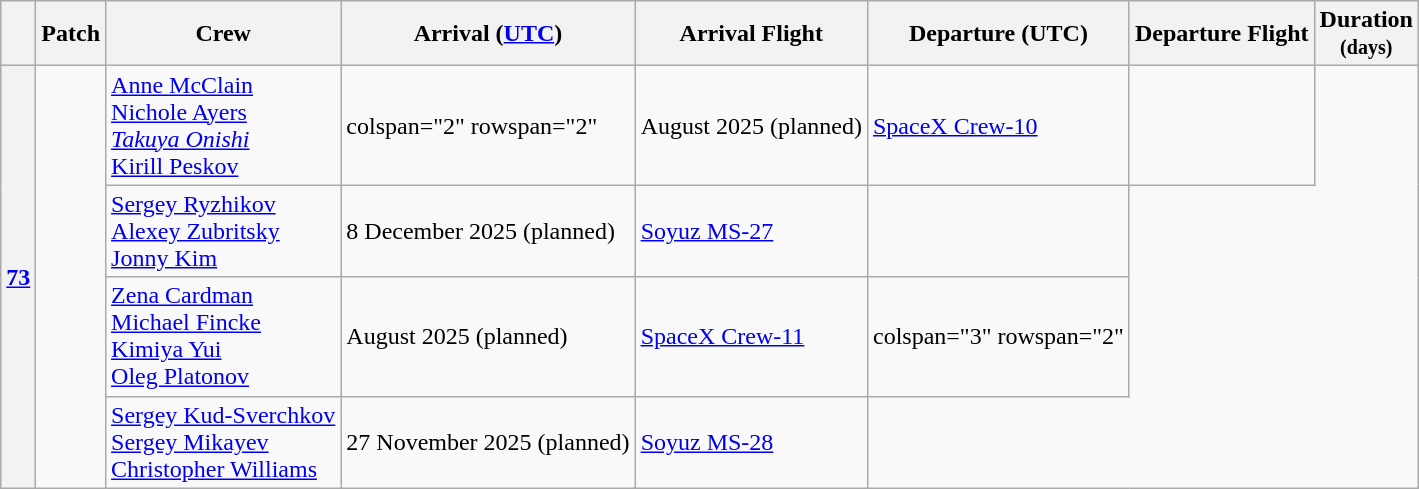<table class="wikitable sticky-header">
<tr>
<th></th>
<th>Patch</th>
<th>Crew</th>
<th>Arrival (<a href='#'>UTC</a>)</th>
<th>Arrival Flight</th>
<th>Departure (UTC)</th>
<th>Departure Flight</th>
<th>Duration<br><small>(days)</small></th>
</tr>
<tr>
<th rowspan="4"><a href='#'>73</a></th>
<td rowspan="4"></td>
<td> <a href='#'>Anne McClain</a><br> <a href='#'>Nichole Ayers</a><br> <em><a href='#'>Takuya Onishi</a></em><br> <a href='#'>Kirill Peskov</a></td>
<td>colspan="2" rowspan="2" </td>
<td>August 2025 (planned)</td>
<td><a href='#'>SpaceX Crew-10</a></td>
<td></td>
</tr>
<tr>
<td> <a href='#'>Sergey Ryzhikov</a><br> <a href='#'>Alexey Zubritsky</a><br> <a href='#'>Jonny Kim</a></td>
<td>8 December 2025 (planned)</td>
<td><a href='#'>Soyuz MS-27</a></td>
<td></td>
</tr>
<tr>
<td> <a href='#'>Zena Cardman</a><br> <a href='#'>Michael Fincke</a><br> <a href='#'>Kimiya Yui</a><br> <a href='#'>Oleg Platonov</a></td>
<td>August 2025 (planned)</td>
<td><a href='#'>SpaceX Crew-11</a></td>
<td>colspan="3" rowspan="2" </td>
</tr>
<tr>
<td> <a href='#'>Sergey Kud-Sverchkov</a><br> <a href='#'>Sergey Mikayev</a><br> <a href='#'>Christopher Williams</a></td>
<td>27 November 2025 (planned)</td>
<td><a href='#'>Soyuz MS-28</a></td>
</tr>
</table>
